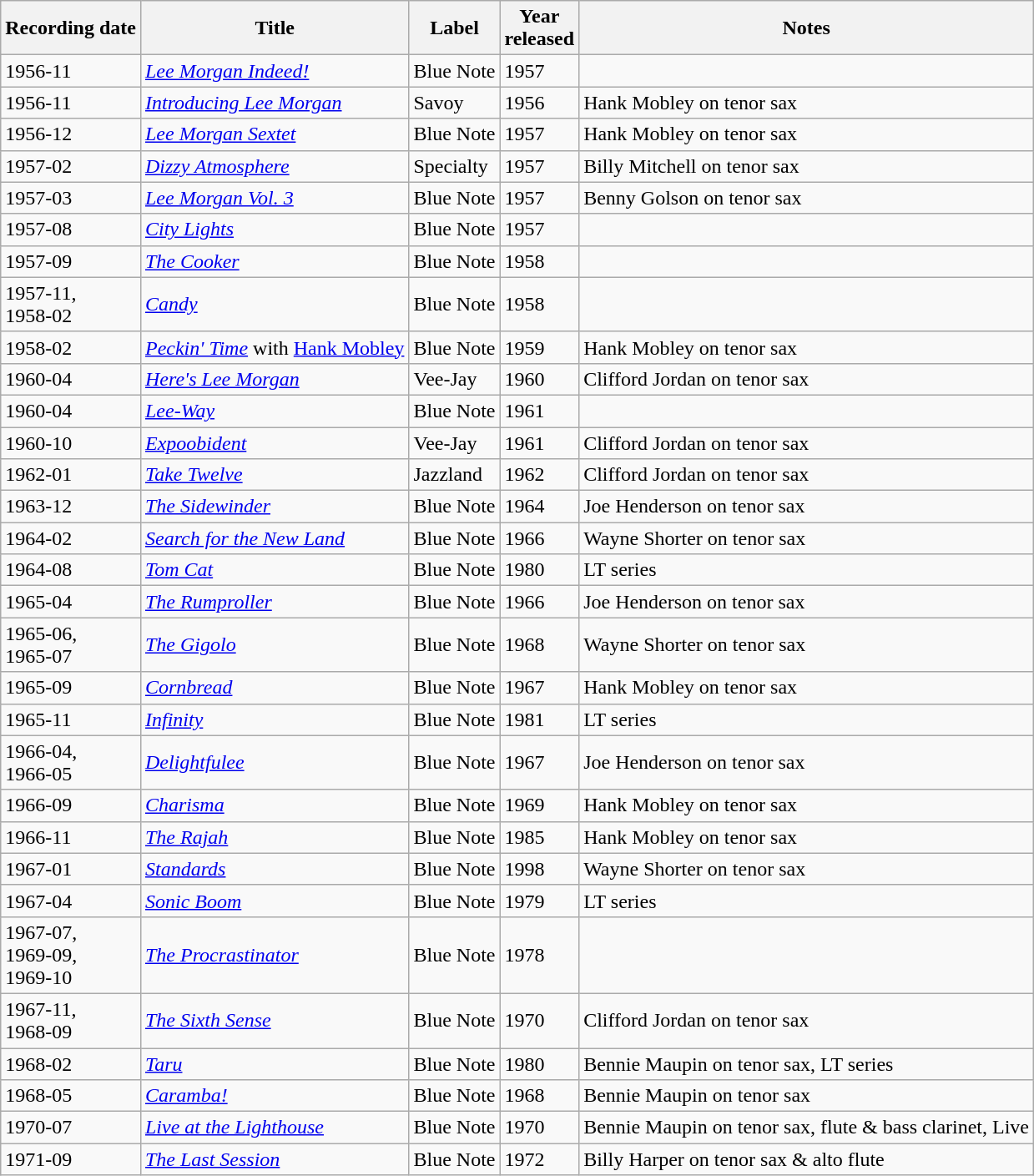<table class="wikitable sortable">
<tr>
<th>Recording date</th>
<th>Title</th>
<th>Label</th>
<th>Year <br>released</th>
<th>Notes</th>
</tr>
<tr>
<td>1956-11</td>
<td><em><a href='#'>Lee Morgan Indeed!</a></em></td>
<td>Blue Note</td>
<td>1957</td>
<td></td>
</tr>
<tr>
<td>1956-11</td>
<td><em><a href='#'>Introducing Lee Morgan</a></em></td>
<td>Savoy</td>
<td>1956</td>
<td>Hank Mobley on tenor sax</td>
</tr>
<tr>
<td>1956-12</td>
<td><em><a href='#'>Lee Morgan Sextet</a></em></td>
<td>Blue Note</td>
<td>1957</td>
<td>Hank Mobley on tenor sax</td>
</tr>
<tr>
<td>1957-02</td>
<td><em><a href='#'>Dizzy Atmosphere</a></em></td>
<td>Specialty</td>
<td>1957</td>
<td>Billy Mitchell on tenor sax</td>
</tr>
<tr>
<td>1957-03</td>
<td><em><a href='#'>Lee Morgan Vol. 3</a></em></td>
<td>Blue Note</td>
<td>1957</td>
<td>Benny Golson on tenor sax</td>
</tr>
<tr>
<td>1957-08</td>
<td><em><a href='#'>City Lights</a></em></td>
<td>Blue Note</td>
<td>1957</td>
<td></td>
</tr>
<tr>
<td>1957-09</td>
<td><em><a href='#'>The Cooker</a></em></td>
<td>Blue Note</td>
<td>1958</td>
<td></td>
</tr>
<tr>
<td>1957-11, <br>1958-02</td>
<td><em><a href='#'>Candy</a></em></td>
<td>Blue Note</td>
<td>1958</td>
<td></td>
</tr>
<tr>
<td>1958-02</td>
<td><em><a href='#'>Peckin' Time</a></em> with <a href='#'>Hank Mobley</a></td>
<td>Blue Note</td>
<td>1959</td>
<td>Hank Mobley on tenor sax</td>
</tr>
<tr>
<td>1960-04</td>
<td><em><a href='#'>Here's Lee Morgan</a></em></td>
<td>Vee-Jay</td>
<td>1960</td>
<td>Clifford Jordan on tenor sax</td>
</tr>
<tr>
<td>1960-04</td>
<td><em><a href='#'>Lee-Way</a></em></td>
<td>Blue Note</td>
<td>1961</td>
<td></td>
</tr>
<tr>
<td>1960-10</td>
<td><em><a href='#'>Expoobident</a></em></td>
<td>Vee-Jay</td>
<td>1961</td>
<td>Clifford Jordan on tenor sax</td>
</tr>
<tr>
<td>1962-01</td>
<td><em><a href='#'>Take Twelve</a></em></td>
<td>Jazzland</td>
<td>1962</td>
<td>Clifford Jordan on tenor sax</td>
</tr>
<tr>
<td>1963-12</td>
<td><em><a href='#'>The Sidewinder</a></em></td>
<td>Blue Note</td>
<td>1964</td>
<td>Joe Henderson on tenor sax</td>
</tr>
<tr>
<td>1964-02</td>
<td><em><a href='#'>Search for the New Land</a></em></td>
<td>Blue Note</td>
<td>1966</td>
<td>Wayne Shorter on tenor sax</td>
</tr>
<tr>
<td>1964-08</td>
<td><em><a href='#'>Tom Cat</a></em></td>
<td>Blue Note</td>
<td>1980</td>
<td>LT series</td>
</tr>
<tr>
<td>1965-04</td>
<td><em><a href='#'>The Rumproller</a></em></td>
<td>Blue Note</td>
<td>1966</td>
<td>Joe Henderson on tenor sax</td>
</tr>
<tr>
<td>1965-06, <br>1965-07</td>
<td><em><a href='#'>The Gigolo</a></em></td>
<td>Blue Note</td>
<td>1968</td>
<td>Wayne Shorter on tenor sax</td>
</tr>
<tr>
<td>1965-09</td>
<td><em><a href='#'>Cornbread</a></em></td>
<td>Blue Note</td>
<td>1967</td>
<td>Hank Mobley on tenor sax</td>
</tr>
<tr>
<td>1965-11</td>
<td><em><a href='#'>Infinity</a></em></td>
<td>Blue Note</td>
<td>1981</td>
<td>LT series</td>
</tr>
<tr>
<td>1966-04, <br>1966-05</td>
<td><em><a href='#'>Delightfulee</a></em></td>
<td>Blue Note</td>
<td>1967</td>
<td>Joe Henderson on tenor sax</td>
</tr>
<tr>
<td>1966-09</td>
<td><em><a href='#'>Charisma</a></em></td>
<td>Blue Note</td>
<td>1969</td>
<td>Hank Mobley on tenor sax</td>
</tr>
<tr>
<td>1966-11</td>
<td><em><a href='#'>The Rajah</a></em></td>
<td>Blue Note</td>
<td>1985</td>
<td>Hank Mobley on tenor sax</td>
</tr>
<tr>
<td>1967-01</td>
<td><em><a href='#'>Standards</a></em></td>
<td>Blue Note</td>
<td>1998</td>
<td>Wayne Shorter on tenor sax</td>
</tr>
<tr>
<td>1967-04</td>
<td><em><a href='#'>Sonic Boom</a></em></td>
<td>Blue Note</td>
<td>1979</td>
<td>LT series</td>
</tr>
<tr>
<td>1967-07, <br>1969-09, <br>1969-10</td>
<td><em><a href='#'>The Procrastinator</a></em></td>
<td>Blue Note</td>
<td>1978</td>
<td></td>
</tr>
<tr>
<td>1967-11, <br>1968-09</td>
<td><em><a href='#'>The Sixth Sense</a></em></td>
<td>Blue Note</td>
<td>1970</td>
<td>Clifford Jordan on tenor sax</td>
</tr>
<tr>
<td>1968-02</td>
<td><em><a href='#'>Taru</a></em></td>
<td>Blue Note</td>
<td>1980</td>
<td>Bennie Maupin on tenor sax, LT series</td>
</tr>
<tr>
<td>1968-05</td>
<td><em><a href='#'>Caramba!</a></em></td>
<td>Blue Note</td>
<td>1968</td>
<td>Bennie Maupin on tenor sax</td>
</tr>
<tr>
<td>1970-07</td>
<td><em><a href='#'>Live at the Lighthouse</a></em></td>
<td>Blue Note</td>
<td>1970</td>
<td>Bennie Maupin on tenor sax, flute & bass clarinet, Live</td>
</tr>
<tr>
<td>1971-09</td>
<td><em><a href='#'>The Last Session</a></em></td>
<td>Blue Note</td>
<td>1972</td>
<td>Billy Harper on tenor sax & alto flute</td>
</tr>
</table>
